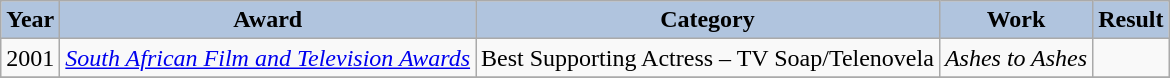<table class="wikitable sortable">
<tr>
<th style="background:#B0C4DE;">Year</th>
<th style="background:#B0C4DE;">Award</th>
<th style="background:#B0C4DE;">Category</th>
<th style="background:#B0C4DE;">Work</th>
<th style="background:#B0C4DE;">Result</th>
</tr>
<tr>
<td>2001</td>
<td><em><a href='#'>South African Film and Television Awards</a></em></td>
<td>Best Supporting Actress – TV Soap/Telenovela</td>
<td><em>Ashes to Ashes</em></td>
<td></td>
</tr>
<tr>
</tr>
</table>
